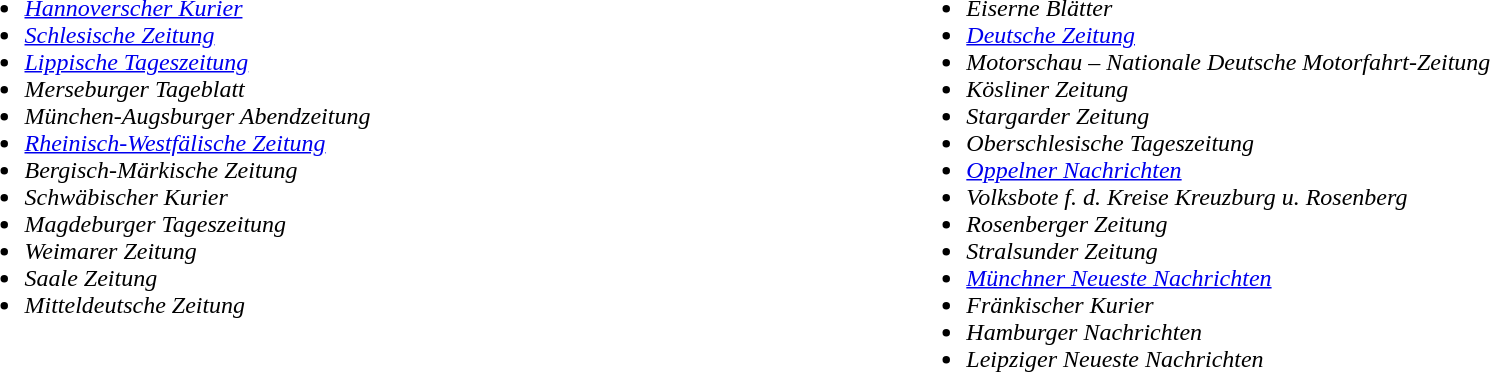<table>
<tr>
<td valign="top" width="10%"><br><ul><li><em><a href='#'>Hannoverscher Kurier</a></em></li><li><em><a href='#'>Schlesische Zeitung</a></em></li><li><em><a href='#'>Lippische Tageszeitung</a></em></li><li><em>Merseburger Tageblatt</em></li><li><em>München-Augsburger Abendzeitung</em></li><li><em><a href='#'>Rheinisch-Westfälische Zeitung</a></em></li><li><em>Bergisch-Märkische Zeitung</em></li><li><em>Schwäbischer Kurier</em></li><li><em>Magdeburger Tageszeitung</em></li><li><em>Weimarer Zeitung</em></li><li><em>Saale Zeitung</em></li><li><em>Mitteldeutsche Zeitung</em></li></ul></td>
<td valign="top" width="10%"><br><ul><li><em>Eiserne Blätter</em></li><li><em><a href='#'>Deutsche Zeitung</a></em></li><li><em>Motorschau – Nationale Deutsche Motorfahrt-Zeitung</em></li><li><em>Kösliner Zeitung</em></li><li><em>Stargarder Zeitung</em></li><li><em>Oberschlesische Tageszeitung</em></li><li><em><a href='#'>Oppelner Nachrichten</a></em></li><li><em>Volksbote f. d. Kreise Kreuzburg u. Rosenberg</em></li><li><em>Rosenberger Zeitung</em></li><li><em>Stralsunder Zeitung</em></li><li><em><a href='#'>Münchner Neueste Nachrichten</a></em></li><li><em>Fränkischer Kurier</em></li><li><em>Hamburger Nachrichten</em></li><li><em>Leipziger Neueste Nachrichten</em></li></ul></td>
</tr>
</table>
